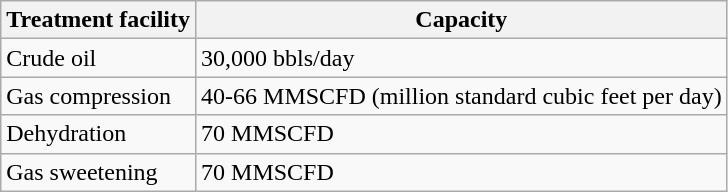<table class="wikitable">
<tr>
<th>Treatment facility</th>
<th>Capacity</th>
</tr>
<tr>
<td>Crude oil</td>
<td>30,000 bbls/day</td>
</tr>
<tr>
<td>Gas compression</td>
<td>40-66 MMSCFD (million standard  cubic feet per day)</td>
</tr>
<tr>
<td>Dehydration</td>
<td>70 MMSCFD</td>
</tr>
<tr>
<td>Gas sweetening</td>
<td>70 MMSCFD</td>
</tr>
</table>
